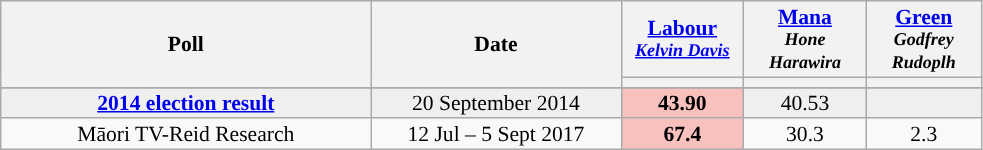<table class="wikitable" style="font-size:90%; line-height:14px; text-align:center">
<tr>
<th style="width:240px;" rowspan="2">Poll</th>
<th style="width:160px;" rowspan="2">Date </th>
<th style="width:75px;"  bgcolor=><a href='#'>Labour</a><br><small><em><a href='#'>Kelvin Davis</a></em></small></th>
<th style="width:75px;"  bgcolor=><a href='#'>Mana</a><br><small><em>Hone Harawira</em></small></th>
<th style="width:70px;" r bgcolor=><a href='#'>Green</a><br><small><em>Godfrey Rudoplh</em></small></th>
</tr>
<tr>
<th class="unsortable" style="color:inherit;background:"></th>
<th class="unsortable" style="color:inherit;background:"></th>
<th class="unsortable" style="color:inherit;background:"></th>
</tr>
<tr>
</tr>
<tr style="background:#EFEFEF; font-weight:italic;">
<td><strong><a href='#'>2014 election result</a></strong></td>
<td>20 September 2014</td>
<td style="background:#F8C1BE"><strong>43.90</strong></td>
<td>40.53</td>
<td></td>
</tr>
<tr>
<td>Māori TV-Reid Research</td>
<td>12 Jul – 5 Sept 2017</td>
<td style="background:#F8C1BE"><strong>67.4</strong></td>
<td>30.3</td>
<td>2.3</td>
</tr>
</table>
